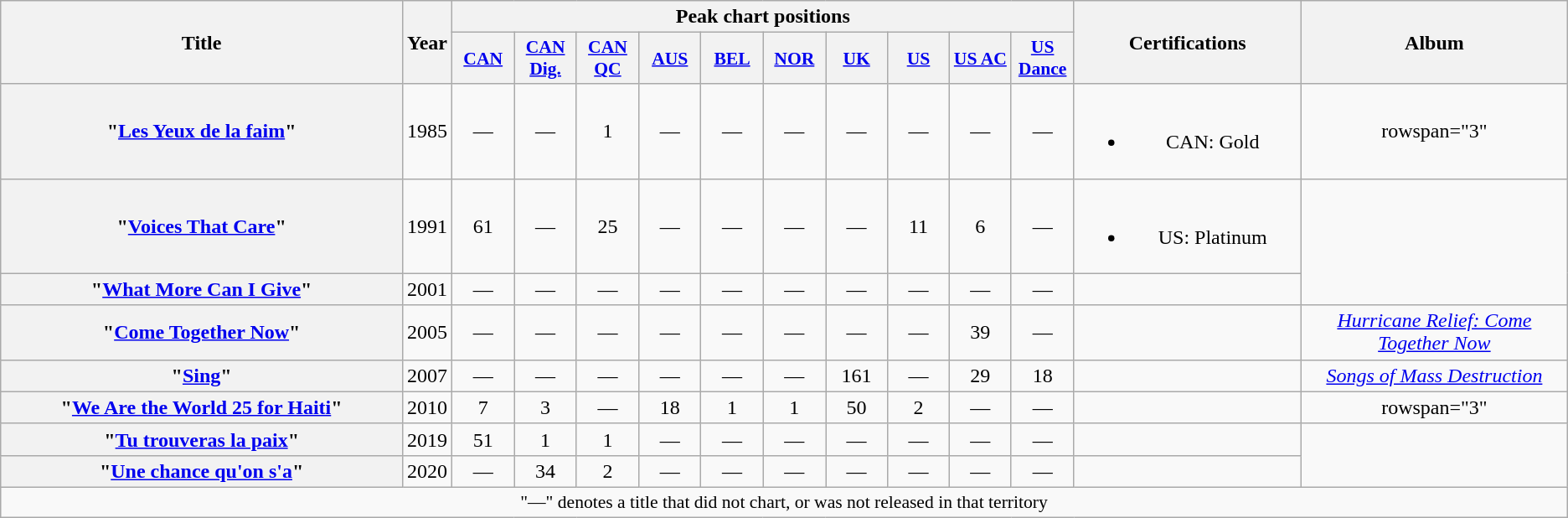<table class="wikitable plainrowheaders" style="text-align:center;">
<tr>
<th rowspan="2" scope="col" style="width:20em;">Title</th>
<th scope="col" rowspan="2">Year</th>
<th scope="col" colspan="10">Peak chart positions</th>
<th scope="col" rowspan="2" style="width:11em;">Certifications</th>
<th scope="col" rowspan="2" style="width:13em;">Album</th>
</tr>
<tr>
<th scope="col" style="width:3em;font-size:90%;"><a href='#'>CAN</a><br></th>
<th scope="col" style="width:3em;font-size:90%;"><a href='#'>CAN Dig.</a><br></th>
<th scope="col" style="width:3em;font-size:90%;"><a href='#'>CAN<br>QC</a><br></th>
<th scope="col" style="width:3em;font-size:90%;"><a href='#'>AUS</a><br></th>
<th scope="col" style="width:3em;font-size:90%;"><a href='#'>BEL</a><br></th>
<th scope="col" style="width:3em;font-size:90%;"><a href='#'>NOR</a><br></th>
<th scope="col" style="width:3em;font-size:90%;"><a href='#'>UK</a><br></th>
<th scope="col" style="width:3em;font-size:90%;"><a href='#'>US</a><br></th>
<th scope="col" style="width:3em;font-size:90%;"><a href='#'>US AC</a><br></th>
<th scope="col" style="width:3em;font-size:90%;"><a href='#'>US Dance</a><br></th>
</tr>
<tr>
<th scope="row">"<a href='#'>Les Yeux de la faim</a>"</th>
<td>1985</td>
<td>—</td>
<td>—</td>
<td>1</td>
<td>—</td>
<td>—</td>
<td>—</td>
<td>—</td>
<td>—</td>
<td>—</td>
<td>—</td>
<td><br><ul><li>CAN: Gold</li></ul></td>
<td>rowspan="3" </td>
</tr>
<tr>
<th scope="row">"<a href='#'>Voices That Care</a>"</th>
<td>1991</td>
<td>61</td>
<td>—</td>
<td>25</td>
<td>—</td>
<td>—</td>
<td>—</td>
<td>—</td>
<td>11</td>
<td>6</td>
<td>—</td>
<td><br><ul><li>US: Platinum</li></ul></td>
</tr>
<tr>
<th scope="row">"<a href='#'>What More Can I Give</a>"</th>
<td>2001</td>
<td>—</td>
<td>—</td>
<td>—</td>
<td>—</td>
<td>—</td>
<td>—</td>
<td>—</td>
<td>—</td>
<td>—</td>
<td>—</td>
<td></td>
</tr>
<tr>
<th scope="row">"<a href='#'>Come Together Now</a>"</th>
<td>2005</td>
<td>—</td>
<td>—</td>
<td>—</td>
<td>—</td>
<td>—</td>
<td>—</td>
<td>—</td>
<td>—</td>
<td>39</td>
<td>—</td>
<td></td>
<td><em><a href='#'>Hurricane Relief: Come Together Now</a></em></td>
</tr>
<tr>
<th scope="row">"<a href='#'>Sing</a>"</th>
<td>2007</td>
<td>—</td>
<td>—</td>
<td>—</td>
<td>—</td>
<td>—</td>
<td>—</td>
<td>161</td>
<td>—</td>
<td>29</td>
<td>18</td>
<td></td>
<td><em><a href='#'>Songs of Mass Destruction</a></em></td>
</tr>
<tr>
<th scope="row">"<a href='#'>We Are the World 25 for Haiti</a>"</th>
<td>2010</td>
<td>7</td>
<td>3</td>
<td>—</td>
<td>18</td>
<td>1</td>
<td>1</td>
<td>50</td>
<td>2</td>
<td>—</td>
<td>—</td>
<td></td>
<td>rowspan="3" </td>
</tr>
<tr>
<th scope="row">"<a href='#'>Tu trouveras la paix</a>"</th>
<td>2019</td>
<td>51</td>
<td>1</td>
<td>1</td>
<td>—</td>
<td>—</td>
<td>—</td>
<td>—</td>
<td>—</td>
<td>—</td>
<td>—</td>
<td></td>
</tr>
<tr>
<th scope="row">"<a href='#'>Une chance qu'on s'a</a>"</th>
<td>2020</td>
<td>—</td>
<td>34</td>
<td>2</td>
<td>—</td>
<td>—</td>
<td>—</td>
<td>—</td>
<td>—</td>
<td>—</td>
<td>—</td>
<td></td>
</tr>
<tr>
<td colspan="14" style="font-size:90%">"—" denotes a title that did not chart, or was not released in that territory</td>
</tr>
</table>
